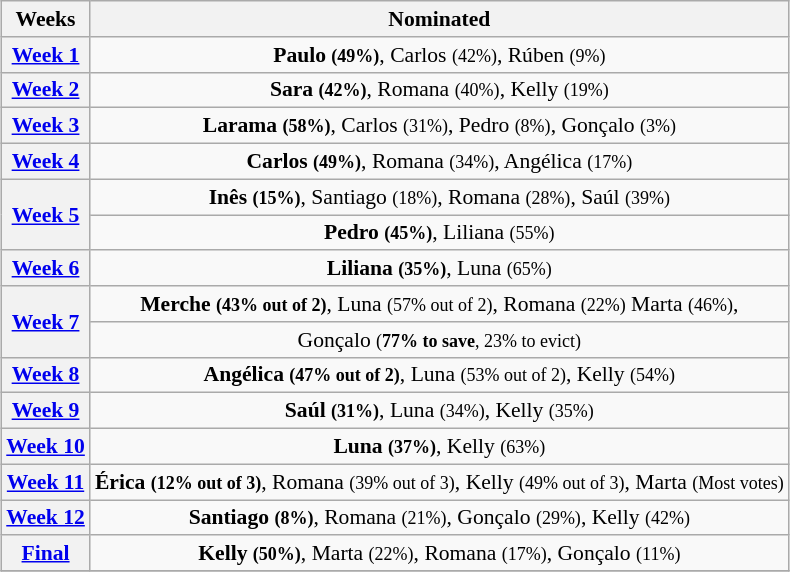<table class="wikitable" style="font-size:90%; text-align:center; margin-left: auto; margin-right: auto">
<tr>
<th>Weeks</th>
<th>Nominated</th>
</tr>
<tr>
<th><a href='#'>Week 1</a></th>
<td><strong>Paulo <small>(49%)</small></strong>, Carlos <small>(42%)</small>, Rúben <small>(9%)</small></td>
</tr>
<tr>
<th><a href='#'>Week 2</a></th>
<td><strong>Sara <small>(42%)</small></strong>, Romana <small>(40%)</small>, Kelly <small>(19%)</small></td>
</tr>
<tr>
<th><a href='#'>Week 3</a></th>
<td><strong>Larama <small>(58%)</small></strong>, Carlos <small>(31%)</small>, Pedro <small>(8%)</small>, Gonçalo <small>(3%)</small></td>
</tr>
<tr>
<th><a href='#'>Week 4</a></th>
<td><strong>Carlos <small>(49%)</small></strong>, Romana <small>(34%)</small>, Angélica <small>(17%)</small></td>
</tr>
<tr>
<th rowspan=2><a href='#'>Week 5</a></th>
<td><strong>Inês <small>(15%)</small></strong>, Santiago <small>(18%)</small>, Romana <small>(28%)</small>, Saúl <small>(39%)</small></td>
</tr>
<tr>
<td><strong>Pedro <small>(45%)</small></strong>, Liliana <small>(55%)</small></td>
</tr>
<tr>
<th><a href='#'>Week 6</a></th>
<td><strong>Liliana <small>(35%)</small></strong>, Luna <small>(65%)</small></td>
</tr>
<tr>
<th rowspan=2><a href='#'>Week 7</a></th>
<td><strong>Merche <small>(43% out of 2)</small></strong>, Luna <small>(57% out of 2)</small>, Romana <small>(22%)</small> Marta <small>(46%)</small>,</td>
</tr>
<tr>
<td>Gonçalo <small>(<strong>77% to save</strong>, 23% to evict)</small></td>
</tr>
<tr>
<th><a href='#'>Week 8</a></th>
<td><strong>Angélica <small>(47% out of 2)</small></strong>, Luna <small>(53% out of 2)</small>, Kelly <small>(54%)</small></td>
</tr>
<tr>
<th><a href='#'>Week 9</a></th>
<td><strong>Saúl <small>(31%)</small></strong>, Luna <small>(34%)</small>, Kelly <small>(35%)</small></td>
</tr>
<tr>
<th><a href='#'>Week 10</a></th>
<td><strong>Luna <small>(37%)</small></strong>, Kelly <small>(63%)</small></td>
</tr>
<tr>
<th><a href='#'>Week 11</a></th>
<td><strong>Érica <small>(12% out of 3)</small></strong>, Romana <small>(39% out of 3)</small>, Kelly <small>(49% out of 3)</small>, Marta <small>(Most votes)</small></td>
</tr>
<tr>
<th><a href='#'>Week 12</a></th>
<td><strong>Santiago <small>(8%)</small></strong>, Romana <small>(21%)</small>, Gonçalo <small>(29%)</small>, Kelly <small>(42%)</small></td>
</tr>
<tr>
<th><a href='#'>Final</a></th>
<td><strong>Kelly <small>(50%)</small></strong>, Marta <small>(22%)</small>, Romana <small>(17%)</small>, Gonçalo <small>(11%)</small></td>
</tr>
<tr>
</tr>
</table>
